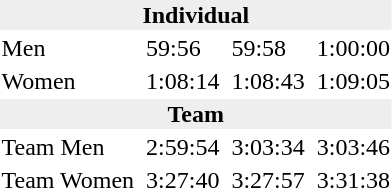<table>
<tr>
<td colspan=7 bgcolor=#eeeeee style=text-align:center;><strong>Individual</strong></td>
</tr>
<tr>
<td>Men</td>
<td></td>
<td>59:56</td>
<td></td>
<td>59:58</td>
<td></td>
<td>1:00:00</td>
</tr>
<tr>
<td>Women</td>
<td></td>
<td>1:08:14</td>
<td></td>
<td>1:08:43</td>
<td></td>
<td>1:09:05</td>
</tr>
<tr>
<td colspan=7 bgcolor=#eeeeee style=text-align:center;><strong>Team</strong></td>
</tr>
<tr>
<td>Team Men</td>
<td></td>
<td>2:59:54</td>
<td></td>
<td>3:03:34</td>
<td></td>
<td>3:03:46</td>
</tr>
<tr>
<td>Team Women</td>
<td></td>
<td>3:27:40</td>
<td></td>
<td>3:27:57</td>
<td></td>
<td>3:31:38</td>
</tr>
</table>
